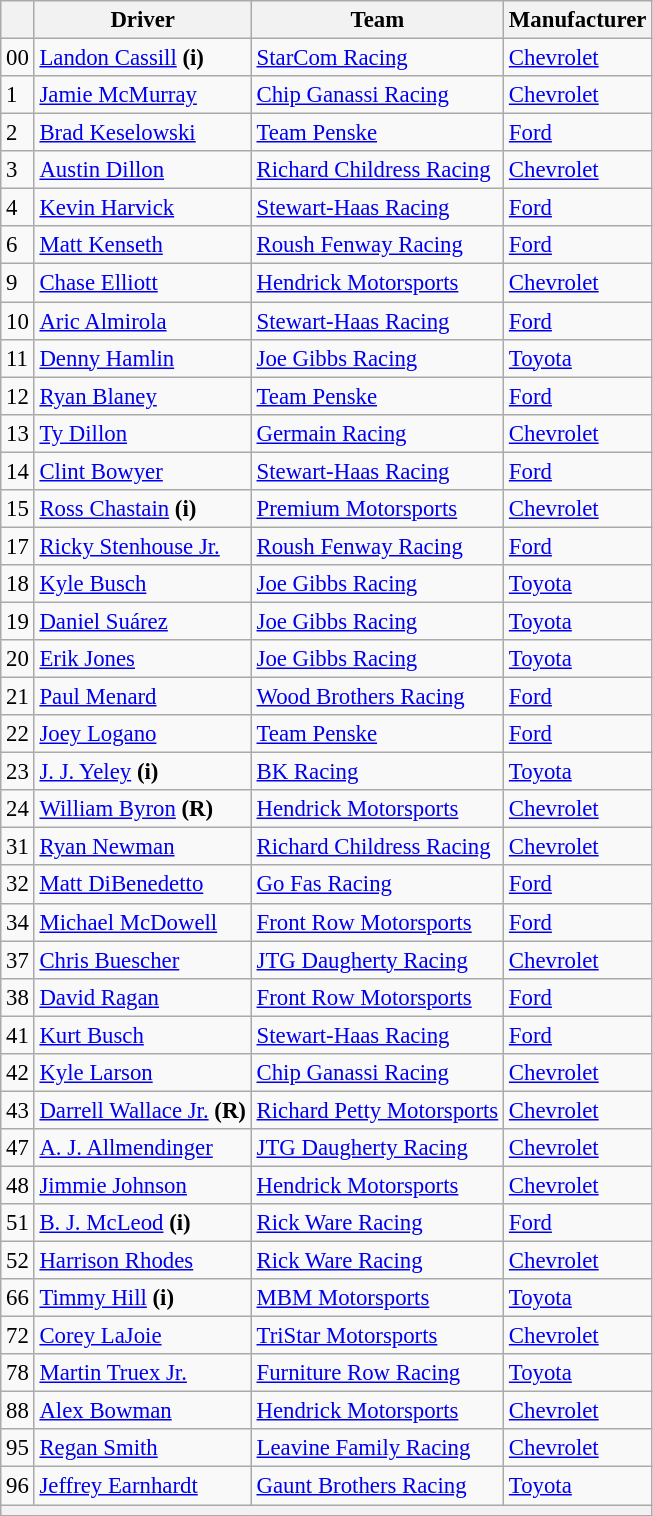<table class="wikitable" style="font-size:95%">
<tr>
<th></th>
<th>Driver</th>
<th>Team</th>
<th>Manufacturer</th>
</tr>
<tr>
<td>00</td>
<td><a href='#'>Landon Cassill</a> <strong>(i)</strong></td>
<td><a href='#'>StarCom Racing</a></td>
<td><a href='#'>Chevrolet</a></td>
</tr>
<tr>
<td>1</td>
<td><a href='#'>Jamie McMurray</a></td>
<td><a href='#'>Chip Ganassi Racing</a></td>
<td><a href='#'>Chevrolet</a></td>
</tr>
<tr>
<td>2</td>
<td><a href='#'>Brad Keselowski</a></td>
<td><a href='#'>Team Penske</a></td>
<td><a href='#'>Ford</a></td>
</tr>
<tr>
<td>3</td>
<td><a href='#'>Austin Dillon</a></td>
<td><a href='#'>Richard Childress Racing</a></td>
<td><a href='#'>Chevrolet</a></td>
</tr>
<tr>
<td>4</td>
<td><a href='#'>Kevin Harvick</a></td>
<td><a href='#'>Stewart-Haas Racing</a></td>
<td><a href='#'>Ford</a></td>
</tr>
<tr>
<td>6</td>
<td><a href='#'>Matt Kenseth</a></td>
<td><a href='#'>Roush Fenway Racing</a></td>
<td><a href='#'>Ford</a></td>
</tr>
<tr>
<td>9</td>
<td><a href='#'>Chase Elliott</a></td>
<td><a href='#'>Hendrick Motorsports</a></td>
<td><a href='#'>Chevrolet</a></td>
</tr>
<tr>
<td>10</td>
<td><a href='#'>Aric Almirola</a></td>
<td><a href='#'>Stewart-Haas Racing</a></td>
<td><a href='#'>Ford</a></td>
</tr>
<tr>
<td>11</td>
<td><a href='#'>Denny Hamlin</a></td>
<td><a href='#'>Joe Gibbs Racing</a></td>
<td><a href='#'>Toyota</a></td>
</tr>
<tr>
<td>12</td>
<td><a href='#'>Ryan Blaney</a></td>
<td><a href='#'>Team Penske</a></td>
<td><a href='#'>Ford</a></td>
</tr>
<tr>
<td>13</td>
<td><a href='#'>Ty Dillon</a></td>
<td><a href='#'>Germain Racing</a></td>
<td><a href='#'>Chevrolet</a></td>
</tr>
<tr>
<td>14</td>
<td><a href='#'>Clint Bowyer</a></td>
<td><a href='#'>Stewart-Haas Racing</a></td>
<td><a href='#'>Ford</a></td>
</tr>
<tr>
<td>15</td>
<td><a href='#'>Ross Chastain</a> <strong>(i)</strong></td>
<td><a href='#'>Premium Motorsports</a></td>
<td><a href='#'>Chevrolet</a></td>
</tr>
<tr>
<td>17</td>
<td><a href='#'>Ricky Stenhouse Jr.</a></td>
<td><a href='#'>Roush Fenway Racing</a></td>
<td><a href='#'>Ford</a></td>
</tr>
<tr>
<td>18</td>
<td><a href='#'>Kyle Busch</a></td>
<td><a href='#'>Joe Gibbs Racing</a></td>
<td><a href='#'>Toyota</a></td>
</tr>
<tr>
<td>19</td>
<td><a href='#'>Daniel Suárez</a></td>
<td><a href='#'>Joe Gibbs Racing</a></td>
<td><a href='#'>Toyota</a></td>
</tr>
<tr>
<td>20</td>
<td><a href='#'>Erik Jones</a></td>
<td><a href='#'>Joe Gibbs Racing</a></td>
<td><a href='#'>Toyota</a></td>
</tr>
<tr>
<td>21</td>
<td><a href='#'>Paul Menard</a></td>
<td><a href='#'>Wood Brothers Racing</a></td>
<td><a href='#'>Ford</a></td>
</tr>
<tr>
<td>22</td>
<td><a href='#'>Joey Logano</a></td>
<td><a href='#'>Team Penske</a></td>
<td><a href='#'>Ford</a></td>
</tr>
<tr>
<td>23</td>
<td><a href='#'>J. J. Yeley</a> <strong>(i)</strong></td>
<td><a href='#'>BK Racing</a></td>
<td><a href='#'>Toyota</a></td>
</tr>
<tr>
<td>24</td>
<td><a href='#'>William Byron</a> <strong>(R)</strong></td>
<td><a href='#'>Hendrick Motorsports</a></td>
<td><a href='#'>Chevrolet</a></td>
</tr>
<tr>
<td>31</td>
<td><a href='#'>Ryan Newman</a></td>
<td><a href='#'>Richard Childress Racing</a></td>
<td><a href='#'>Chevrolet</a></td>
</tr>
<tr>
<td>32</td>
<td><a href='#'>Matt DiBenedetto</a></td>
<td><a href='#'>Go Fas Racing</a></td>
<td><a href='#'>Ford</a></td>
</tr>
<tr>
<td>34</td>
<td><a href='#'>Michael McDowell</a></td>
<td><a href='#'>Front Row Motorsports</a></td>
<td><a href='#'>Ford</a></td>
</tr>
<tr>
<td>37</td>
<td><a href='#'>Chris Buescher</a></td>
<td><a href='#'>JTG Daugherty Racing</a></td>
<td><a href='#'>Chevrolet</a></td>
</tr>
<tr>
<td>38</td>
<td><a href='#'>David Ragan</a></td>
<td><a href='#'>Front Row Motorsports</a></td>
<td><a href='#'>Ford</a></td>
</tr>
<tr>
<td>41</td>
<td><a href='#'>Kurt Busch</a></td>
<td><a href='#'>Stewart-Haas Racing</a></td>
<td><a href='#'>Ford</a></td>
</tr>
<tr>
<td>42</td>
<td><a href='#'>Kyle Larson</a></td>
<td><a href='#'>Chip Ganassi Racing</a></td>
<td><a href='#'>Chevrolet</a></td>
</tr>
<tr>
<td>43</td>
<td><a href='#'>Darrell Wallace Jr.</a> <strong>(R)</strong></td>
<td><a href='#'>Richard Petty Motorsports</a></td>
<td><a href='#'>Chevrolet</a></td>
</tr>
<tr>
<td>47</td>
<td><a href='#'>A. J. Allmendinger</a></td>
<td><a href='#'>JTG Daugherty Racing</a></td>
<td><a href='#'>Chevrolet</a></td>
</tr>
<tr>
<td>48</td>
<td><a href='#'>Jimmie Johnson</a></td>
<td><a href='#'>Hendrick Motorsports</a></td>
<td><a href='#'>Chevrolet</a></td>
</tr>
<tr>
<td>51</td>
<td><a href='#'>B. J. McLeod</a> <strong>(i)</strong></td>
<td><a href='#'>Rick Ware Racing</a></td>
<td><a href='#'>Ford</a></td>
</tr>
<tr>
<td>52</td>
<td><a href='#'>Harrison Rhodes</a></td>
<td><a href='#'>Rick Ware Racing</a></td>
<td><a href='#'>Chevrolet</a></td>
</tr>
<tr>
<td>66</td>
<td><a href='#'>Timmy Hill</a> <strong>(i)</strong></td>
<td><a href='#'>MBM Motorsports</a></td>
<td><a href='#'>Toyota</a></td>
</tr>
<tr>
<td>72</td>
<td><a href='#'>Corey LaJoie</a></td>
<td><a href='#'>TriStar Motorsports</a></td>
<td><a href='#'>Chevrolet</a></td>
</tr>
<tr>
<td>78</td>
<td><a href='#'>Martin Truex Jr.</a></td>
<td><a href='#'>Furniture Row Racing</a></td>
<td><a href='#'>Toyota</a></td>
</tr>
<tr>
<td>88</td>
<td><a href='#'>Alex Bowman</a></td>
<td><a href='#'>Hendrick Motorsports</a></td>
<td><a href='#'>Chevrolet</a></td>
</tr>
<tr>
<td>95</td>
<td><a href='#'>Regan Smith</a></td>
<td><a href='#'>Leavine Family Racing</a></td>
<td><a href='#'>Chevrolet</a></td>
</tr>
<tr>
<td>96</td>
<td><a href='#'>Jeffrey Earnhardt</a></td>
<td><a href='#'>Gaunt Brothers Racing</a></td>
<td><a href='#'>Toyota</a></td>
</tr>
<tr>
<th colspan="4"></th>
</tr>
</table>
